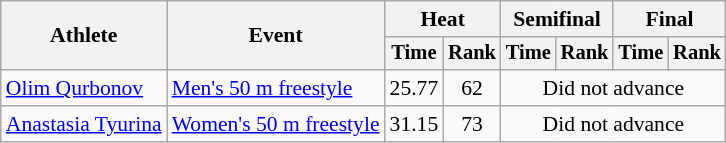<table class=wikitable style="font-size:90%">
<tr>
<th rowspan="2">Athlete</th>
<th rowspan="2">Event</th>
<th colspan="2">Heat</th>
<th colspan="2">Semifinal</th>
<th colspan="2">Final</th>
</tr>
<tr style="font-size:95%">
<th>Time</th>
<th>Rank</th>
<th>Time</th>
<th>Rank</th>
<th>Time</th>
<th>Rank</th>
</tr>
<tr align=center>
<td align=left><a href='#'>Olim Qurbonov</a></td>
<td align=left><a href='#'>Men's 50 m freestyle</a></td>
<td>25.77</td>
<td>62</td>
<td colspan=4>Did not advance</td>
</tr>
<tr align=center>
<td align=left><a href='#'>Anastasia Tyurina</a></td>
<td align=left><a href='#'>Women's 50 m freestyle</a></td>
<td>31.15</td>
<td>73</td>
<td colspan=4>Did not advance</td>
</tr>
</table>
